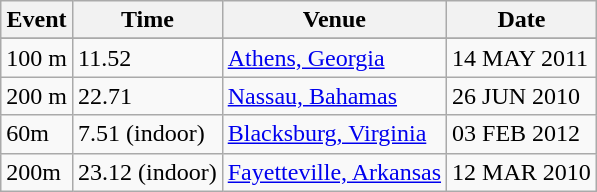<table class="wikitable">
<tr>
<th>Event</th>
<th>Time</th>
<th>Venue</th>
<th>Date</th>
</tr>
<tr>
</tr>
<tr>
<td>100 m</td>
<td>11.52</td>
<td><a href='#'>Athens, Georgia</a></td>
<td>14 MAY 2011</td>
</tr>
<tr>
<td>200 m</td>
<td>22.71</td>
<td><a href='#'>Nassau, Bahamas</a></td>
<td>26 JUN 2010</td>
</tr>
<tr>
<td>60m </td>
<td>7.51 (indoor)</td>
<td><a href='#'>Blacksburg, Virginia</a></td>
<td>03 FEB 2012</td>
</tr>
<tr>
<td>200m</td>
<td>23.12 (indoor)</td>
<td><a href='#'>Fayetteville, Arkansas</a></td>
<td>12 MAR 2010</td>
</tr>
</table>
